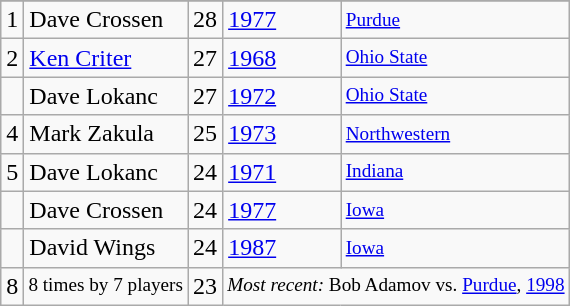<table class="wikitable">
<tr>
</tr>
<tr>
<td>1</td>
<td>Dave Crossen</td>
<td>28</td>
<td><a href='#'>1977</a></td>
<td style="font-size:80%;"><a href='#'>Purdue</a></td>
</tr>
<tr>
<td>2</td>
<td><a href='#'>Ken Criter</a></td>
<td>27</td>
<td><a href='#'>1968</a></td>
<td style="font-size:80%;"><a href='#'>Ohio State</a></td>
</tr>
<tr>
<td></td>
<td>Dave Lokanc</td>
<td>27</td>
<td><a href='#'>1972</a></td>
<td style="font-size:80%;"><a href='#'>Ohio State</a></td>
</tr>
<tr>
<td>4</td>
<td>Mark Zakula</td>
<td>25</td>
<td><a href='#'>1973</a></td>
<td style="font-size:80%;"><a href='#'>Northwestern</a></td>
</tr>
<tr>
<td>5</td>
<td>Dave Lokanc</td>
<td>24</td>
<td><a href='#'>1971</a></td>
<td style="font-size:80%;"><a href='#'>Indiana</a></td>
</tr>
<tr>
<td></td>
<td>Dave Crossen</td>
<td>24</td>
<td><a href='#'>1977</a></td>
<td style="font-size:80%;"><a href='#'>Iowa</a></td>
</tr>
<tr>
<td></td>
<td>David Wings</td>
<td>24</td>
<td><a href='#'>1987</a></td>
<td style="font-size:80%;"><a href='#'>Iowa</a></td>
</tr>
<tr>
<td>8</td>
<td style="font-size:80%;">8 times by 7 players</td>
<td>23</td>
<td colspan=2 style="font-size:80%;"><em>Most recent:</em> Bob Adamov vs. <a href='#'>Purdue</a>, <a href='#'>1998</a></td>
</tr>
</table>
